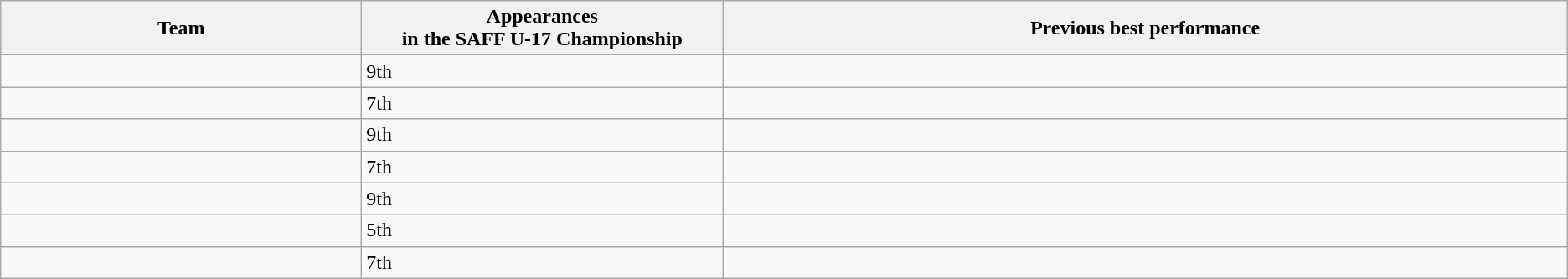<table class="wikitable">
<tr>
<th style="width:16.67%;">Team</th>
<th style="width:16.67%;">Appearances <br> in the SAFF U-17 Championship</th>
<th width=39%>Previous best performance</th>
</tr>
<tr>
<td></td>
<td>9th</td>
<td></td>
</tr>
<tr>
<td></td>
<td>7th</td>
<td></td>
</tr>
<tr>
<td></td>
<td>9th</td>
<td></td>
</tr>
<tr>
<td></td>
<td>7th</td>
<td></td>
</tr>
<tr>
<td></td>
<td>9th</td>
<td></td>
</tr>
<tr>
<td></td>
<td>5th</td>
<td></td>
</tr>
<tr>
<td></td>
<td>7th</td>
<td></td>
</tr>
</table>
